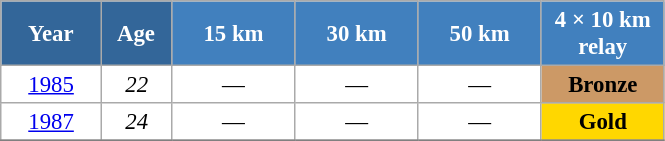<table class="wikitable" style="font-size:95%; text-align:center; border:grey solid 1px; border-collapse:collapse; background:#ffffff;">
<tr>
<th style="background-color:#369; color:white; width:60px;"> Year </th>
<th style="background-color:#369; color:white; width:40px;"> Age </th>
<th style="background-color:#4180be; color:white; width:75px;"> 15 km </th>
<th style="background-color:#4180be; color:white; width:75px;"> 30 km </th>
<th style="background-color:#4180be; color:white; width:75px;"> 50 km </th>
<th style="background-color:#4180be; color:white; width:75px;"> 4 × 10 km <br> relay </th>
</tr>
<tr>
<td><a href='#'>1985</a></td>
<td><em>22</em></td>
<td>—</td>
<td>—</td>
<td>—</td>
<td bgcolor="cc9966"><strong>Bronze</strong></td>
</tr>
<tr>
<td><a href='#'>1987</a></td>
<td><em>24</em></td>
<td>—</td>
<td>—</td>
<td>—</td>
<td style="background:gold;"><strong>Gold</strong></td>
</tr>
<tr>
</tr>
</table>
